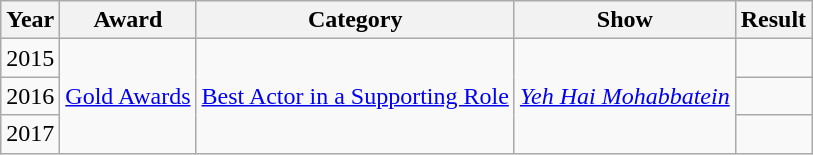<table class="wikitable sortable">
<tr>
<th>Year</th>
<th>Award</th>
<th>Category</th>
<th>Show</th>
<th>Result</th>
</tr>
<tr>
<td>2015</td>
<td rowspan="3"><a href='#'>Gold Awards</a></td>
<td rowspan="3"><a href='#'>Best Actor in a Supporting Role</a></td>
<td rowspan="3"><em><a href='#'>Yeh Hai Mohabbatein</a></em></td>
<td></td>
</tr>
<tr>
<td>2016</td>
<td></td>
</tr>
<tr>
<td>2017</td>
<td></td>
</tr>
</table>
